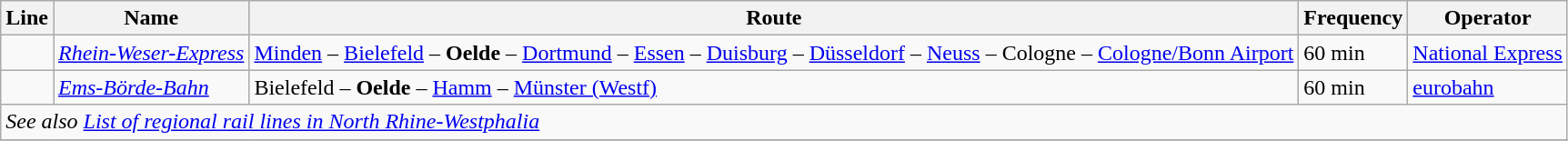<table class="wikitable">
<tr>
<th>Line</th>
<th>Name</th>
<th>Route</th>
<th>Frequency</th>
<th>Operator</th>
</tr>
<tr>
<td></td>
<td><em><a href='#'>Rhein-Weser-Express</a></em></td>
<td><a href='#'>Minden</a> – <a href='#'>Bielefeld</a> – <strong>Oelde</strong> –  <a href='#'>Dortmund</a> – <a href='#'>Essen</a> – <a href='#'>Duisburg</a> – <a href='#'>Düsseldorf</a> – <a href='#'>Neuss</a> – Cologne – <a href='#'>Cologne/Bonn Airport</a></td>
<td>60 min</td>
<td><a href='#'>National Express</a></td>
</tr>
<tr>
<td></td>
<td><em><a href='#'>Ems-Börde-Bahn</a></em></td>
<td>Bielefeld – <strong>Oelde</strong> – <a href='#'>Hamm</a> – <a href='#'>Münster (Westf)</a></td>
<td>60 min</td>
<td><a href='#'>eurobahn</a></td>
</tr>
<tr>
<td colspan="5"><em>See also <a href='#'>List of regional rail lines in North Rhine-Westphalia</a></em></td>
</tr>
<tr>
</tr>
</table>
